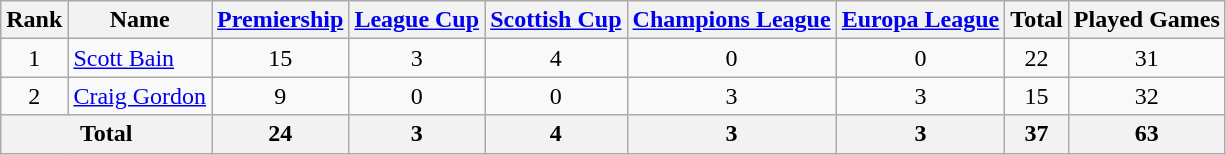<table class="wikitable sortable" style="text-align: center;">
<tr>
<th>Rank</th>
<th>Name</th>
<th><a href='#'>Premiership</a></th>
<th><a href='#'>League Cup</a></th>
<th><a href='#'>Scottish Cup</a></th>
<th><a href='#'>Champions League</a></th>
<th><a href='#'>Europa League</a></th>
<th>Total</th>
<th>Played Games</th>
</tr>
<tr>
<td align=center rowspan=1>1</td>
<td align=left> <a href='#'>Scott Bain</a></td>
<td>15</td>
<td>3</td>
<td>4</td>
<td>0</td>
<td>0</td>
<td>22</td>
<td>31</td>
</tr>
<tr>
<td align=center rowspan=1>2</td>
<td align=left> <a href='#'>Craig Gordon</a></td>
<td>9</td>
<td>0</td>
<td>0</td>
<td>3</td>
<td>3</td>
<td>15</td>
<td>32</td>
</tr>
<tr>
<th colspan=2>Total</th>
<th>24</th>
<th>3</th>
<th>4</th>
<th>3</th>
<th>3</th>
<th>37</th>
<th>63</th>
</tr>
</table>
